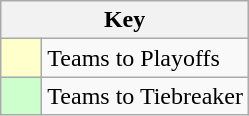<table class="wikitable" style="text-align: center;">
<tr>
<th colspan=2>Key</th>
</tr>
<tr>
<td style="background:#ffffcc; width:20px;"></td>
<td align=left>Teams to Playoffs</td>
</tr>
<tr>
<td style="background:#ccffcc; width:20px;"></td>
<td align=left>Teams to Tiebreaker</td>
</tr>
</table>
